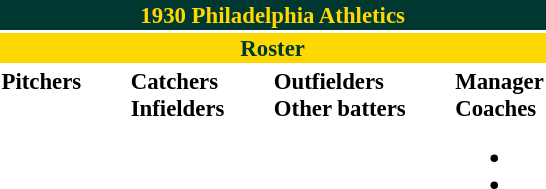<table class="toccolours" style="font-size: 95%;">
<tr>
<th colspan="10" style="background-color: #003831; color: #FFD800; text-align: center;">1930 Philadelphia Athletics</th>
</tr>
<tr>
<td colspan="10" style="background-color: #FFD800; color: #003831; text-align: center;"><strong>Roster</strong></td>
</tr>
<tr>
<td valign="top"><strong>Pitchers</strong><br>









</td>
<td width="25px"></td>
<td valign="top"><strong>Catchers</strong><br>


<strong>Infielders</strong>







</td>
<td width="25px"></td>
<td valign="top"><strong>Outfielders</strong><br>






<strong>Other batters</strong>
</td>
<td width="25px"></td>
<td valign="top"><strong>Manager</strong><br>
<strong>Coaches</strong><ul><li></li><li></li></ul></td>
</tr>
</table>
